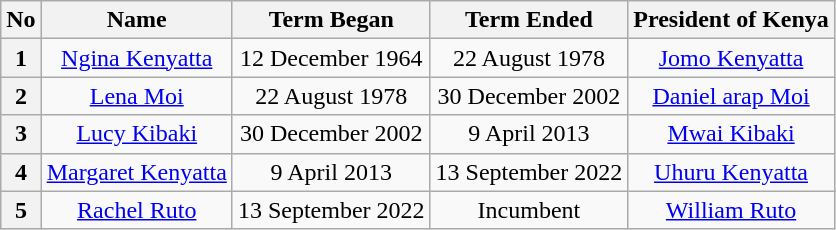<table class="wikitable" style="text-align:center">
<tr>
<th>No</th>
<th>Name</th>
<th>Term Began</th>
<th>Term Ended</th>
<th>President of Kenya</th>
</tr>
<tr>
<th>1</th>
<td><a href='#'>Ngina Kenyatta</a></td>
<td>12 December 1964</td>
<td>22 August 1978</td>
<td><a href='#'>Jomo Kenyatta</a></td>
</tr>
<tr>
<th>2</th>
<td><a href='#'>Lena Moi</a></td>
<td>22 August 1978</td>
<td>30 December 2002</td>
<td><a href='#'>Daniel arap Moi</a></td>
</tr>
<tr>
<th>3</th>
<td><a href='#'>Lucy Kibaki</a></td>
<td>30 December 2002</td>
<td>9 April 2013</td>
<td><a href='#'>Mwai Kibaki</a></td>
</tr>
<tr>
<th>4</th>
<td><a href='#'>Margaret Kenyatta</a></td>
<td>9 April 2013</td>
<td>13 September 2022</td>
<td><a href='#'>Uhuru Kenyatta</a></td>
</tr>
<tr>
<th>5</th>
<td><a href='#'>Rachel Ruto</a></td>
<td>13 September 2022</td>
<td>Incumbent</td>
<td><a href='#'>William Ruto</a></td>
</tr>
</table>
